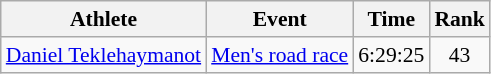<table class="wikitable" style="font-size:90%">
<tr>
<th>Athlete</th>
<th>Event</th>
<th>Time</th>
<th>Rank</th>
</tr>
<tr align=center>
<td align=left><a href='#'>Daniel Teklehaymanot</a></td>
<td align=left><a href='#'>Men's road race</a></td>
<td>6:29:25</td>
<td>43</td>
</tr>
</table>
